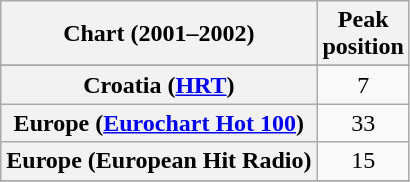<table class="wikitable sortable plainrowheaders" style="text-align:center">
<tr>
<th>Chart (2001–2002)</th>
<th>Peak<br>position</th>
</tr>
<tr>
</tr>
<tr>
</tr>
<tr>
<th scope="row">Croatia (<a href='#'>HRT</a>)</th>
<td>7</td>
</tr>
<tr>
<th scope="row">Europe (<a href='#'>Eurochart Hot 100</a>)</th>
<td>33</td>
</tr>
<tr>
<th scope="row">Europe (European Hit Radio)</th>
<td>15</td>
</tr>
<tr>
</tr>
<tr>
</tr>
<tr>
</tr>
<tr>
</tr>
<tr>
</tr>
<tr>
</tr>
<tr>
</tr>
<tr>
</tr>
<tr>
</tr>
</table>
